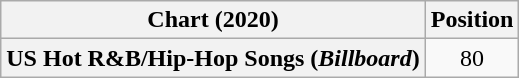<table class="wikitable plainrowheaders" style="text-align:center">
<tr>
<th scope="col">Chart (2020)</th>
<th scope="col">Position</th>
</tr>
<tr>
<th scope="row">US Hot R&B/Hip-Hop Songs (<em>Billboard</em>)</th>
<td>80</td>
</tr>
</table>
